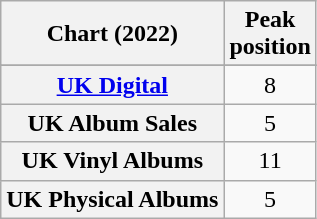<table class="wikitable sortable plainrowheaders" style="text-align:center">
<tr>
<th scope="col">Chart (2022)</th>
<th scope="col">Peak<br>position</th>
</tr>
<tr>
</tr>
<tr>
</tr>
<tr>
<th><a href='#'>UK Digital</a></th>
<td>8</td>
</tr>
<tr>
<th><strong>UK Album Sales</strong></th>
<td>5</td>
</tr>
<tr>
<th>UK Vinyl Albums</th>
<td>11</td>
</tr>
<tr>
<th>UK Physical Albums</th>
<td>5</td>
</tr>
</table>
